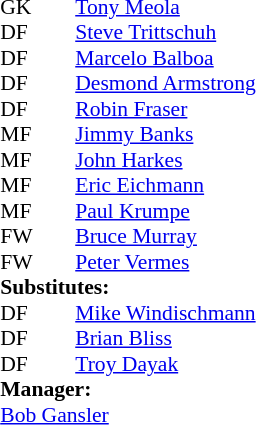<table cellspacing="0" cellpadding="0" style="font-size:90%; margin:0.2em auto;">
<tr>
<th width="25"></th>
<th width="25"></th>
</tr>
<tr>
<td>GK</td>
<td></td>
<td><a href='#'>Tony Meola</a></td>
</tr>
<tr>
<td>DF</td>
<td></td>
<td><a href='#'>Steve Trittschuh</a></td>
</tr>
<tr>
<td>DF</td>
<td></td>
<td><a href='#'>Marcelo Balboa</a></td>
</tr>
<tr>
<td>DF</td>
<td></td>
<td><a href='#'>Desmond Armstrong</a></td>
</tr>
<tr>
<td>DF</td>
<td></td>
<td><a href='#'>Robin Fraser</a></td>
</tr>
<tr>
<td>MF</td>
<td></td>
<td><a href='#'>Jimmy Banks</a></td>
</tr>
<tr>
<td>MF</td>
<td></td>
<td><a href='#'>John Harkes</a></td>
</tr>
<tr>
<td>MF</td>
<td></td>
<td><a href='#'>Eric Eichmann</a></td>
</tr>
<tr>
<td>MF</td>
<td></td>
<td><a href='#'>Paul Krumpe</a></td>
</tr>
<tr>
<td>FW</td>
<td></td>
<td><a href='#'>Bruce Murray</a></td>
</tr>
<tr>
<td>FW</td>
<td></td>
<td><a href='#'>Peter Vermes</a></td>
</tr>
<tr>
<td colspan=4><strong>Substitutes:</strong></td>
</tr>
<tr>
<td>DF</td>
<td></td>
<td><a href='#'>Mike Windischmann</a></td>
</tr>
<tr>
<td>DF</td>
<td></td>
<td><a href='#'>Brian Bliss</a></td>
</tr>
<tr>
<td>DF</td>
<td></td>
<td><a href='#'>Troy Dayak</a></td>
</tr>
<tr>
<td colspan=4><strong>Manager:</strong></td>
</tr>
<tr>
<td colspan="4"> <a href='#'>Bob Gansler</a></td>
</tr>
</table>
